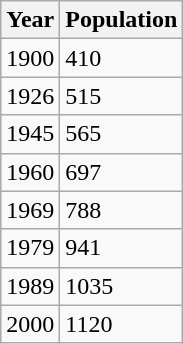<table class="wikitable">
<tr>
<th>Year</th>
<th>Population</th>
</tr>
<tr>
<td>1900</td>
<td>410</td>
</tr>
<tr>
<td>1926</td>
<td>515</td>
</tr>
<tr>
<td>1945</td>
<td>565</td>
</tr>
<tr>
<td>1960</td>
<td>697</td>
</tr>
<tr>
<td>1969</td>
<td>788</td>
</tr>
<tr>
<td>1979</td>
<td>941</td>
</tr>
<tr>
<td>1989</td>
<td>1035</td>
</tr>
<tr>
<td>2000</td>
<td>1120</td>
</tr>
</table>
